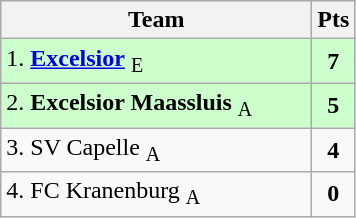<table class="wikitable" style="text-align:center; float:left; margin-right:1em">
<tr>
<th style="width:200px">Team</th>
<th width=20>Pts</th>
</tr>
<tr bgcolor=ccffcc>
<td align=left>1. <strong><a href='#'>Excelsior</a></strong> <sub>E</sub></td>
<td><strong>7</strong></td>
</tr>
<tr bgcolor=ccffcc>
<td align=left>2. <strong>Excelsior Maassluis</strong> <sub>A</sub></td>
<td><strong>5</strong></td>
</tr>
<tr>
<td align=left>3. SV Capelle <sub>A</sub></td>
<td><strong>4</strong></td>
</tr>
<tr>
<td align=left>4. FC Kranenburg <sub>A</sub></td>
<td><strong>0</strong></td>
</tr>
</table>
